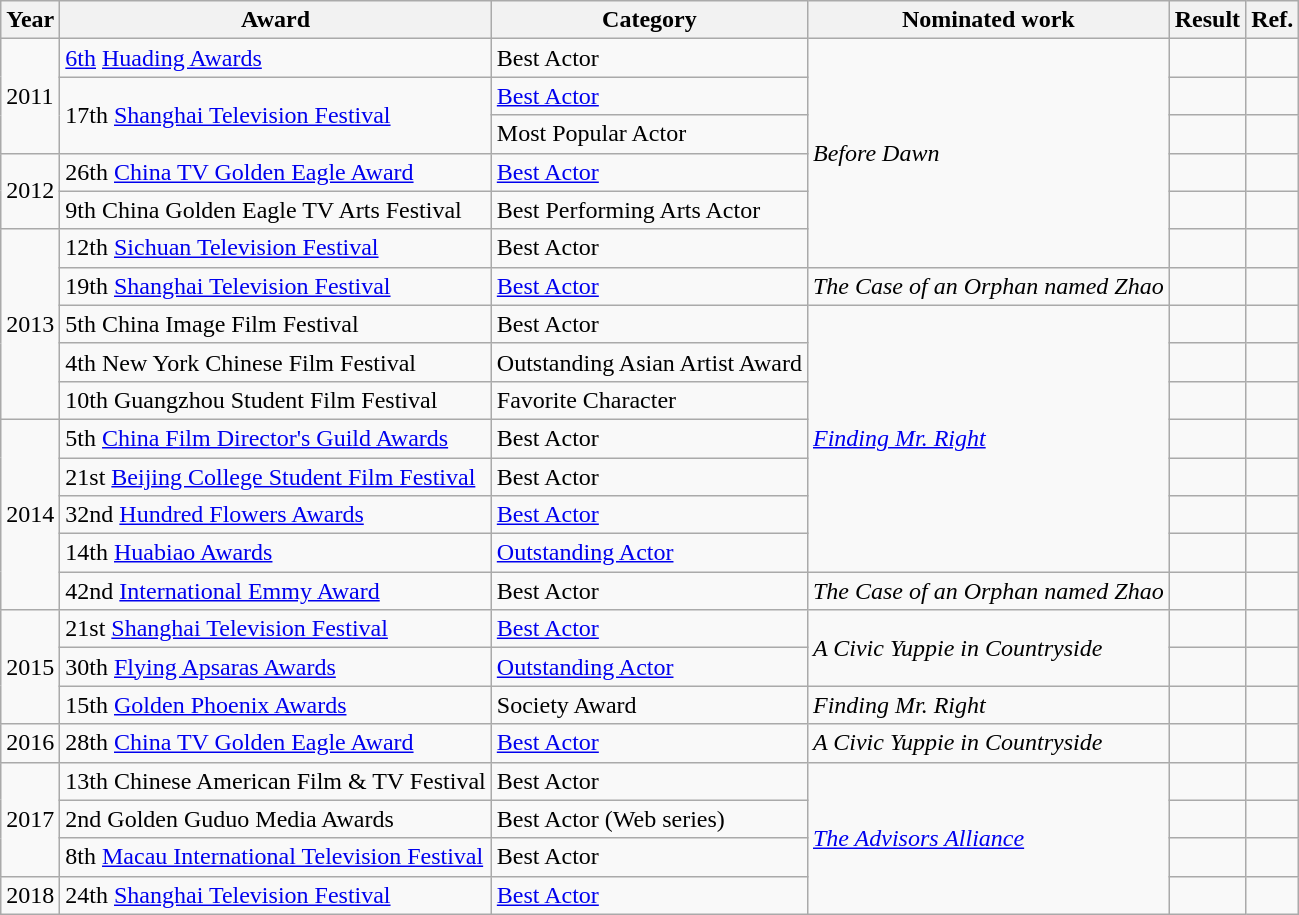<table class="wikitable sortable">
<tr>
<th>Year</th>
<th>Award</th>
<th>Category</th>
<th>Nominated work</th>
<th>Result</th>
<th>Ref.</th>
</tr>
<tr>
<td rowspan=3>2011</td>
<td><a href='#'>6th</a> <a href='#'>Huading Awards</a></td>
<td>Best Actor</td>
<td rowspan=6><em>Before Dawn</em></td>
<td></td>
<td></td>
</tr>
<tr>
<td rowspan=2>17th <a href='#'>Shanghai Television Festival</a></td>
<td><a href='#'>Best Actor</a></td>
<td></td>
<td></td>
</tr>
<tr>
<td>Most Popular Actor</td>
<td></td>
<td></td>
</tr>
<tr>
<td rowspan=2>2012</td>
<td>26th <a href='#'>China TV Golden Eagle Award</a></td>
<td><a href='#'>Best Actor</a></td>
<td></td>
<td></td>
</tr>
<tr>
<td>9th China Golden Eagle TV Arts Festival</td>
<td>Best Performing Arts Actor</td>
<td></td>
<td></td>
</tr>
<tr>
<td rowspan=5>2013</td>
<td>12th <a href='#'>Sichuan Television Festival</a></td>
<td>Best Actor</td>
<td></td>
<td></td>
</tr>
<tr>
<td>19th <a href='#'>Shanghai Television Festival</a></td>
<td><a href='#'>Best Actor</a></td>
<td><em>The Case of an Orphan named Zhao</em></td>
<td></td>
<td></td>
</tr>
<tr>
<td>5th China Image Film Festival</td>
<td>Best Actor</td>
<td rowspan=7><em><a href='#'>Finding Mr. Right</a></em></td>
<td></td>
<td></td>
</tr>
<tr>
<td>4th New York Chinese Film Festival</td>
<td>Outstanding Asian Artist Award</td>
<td></td>
<td></td>
</tr>
<tr>
<td>10th Guangzhou Student Film Festival</td>
<td>Favorite Character</td>
<td></td>
<td></td>
</tr>
<tr>
<td rowspan=5>2014</td>
<td>5th <a href='#'>China Film Director's Guild Awards</a></td>
<td>Best Actor</td>
<td></td>
<td></td>
</tr>
<tr>
<td>21st <a href='#'>Beijing College Student Film Festival</a></td>
<td>Best Actor</td>
<td></td>
<td></td>
</tr>
<tr>
<td>32nd <a href='#'>Hundred Flowers Awards</a></td>
<td><a href='#'>Best Actor</a></td>
<td></td>
<td></td>
</tr>
<tr>
<td>14th <a href='#'>Huabiao Awards</a></td>
<td><a href='#'>Outstanding Actor</a></td>
<td></td>
<td></td>
</tr>
<tr>
<td>42nd <a href='#'>International Emmy Award</a></td>
<td>Best Actor</td>
<td><em>The Case of an Orphan named Zhao</em></td>
<td></td>
<td></td>
</tr>
<tr>
<td rowspan=3>2015</td>
<td>21st <a href='#'>Shanghai Television Festival</a></td>
<td><a href='#'>Best Actor</a></td>
<td rowspan=2><em>A Civic Yuppie in Countryside</em></td>
<td></td>
<td></td>
</tr>
<tr>
<td>30th <a href='#'>Flying Apsaras Awards</a></td>
<td><a href='#'>Outstanding Actor</a></td>
<td></td>
<td></td>
</tr>
<tr>
<td>15th <a href='#'>Golden Phoenix Awards</a></td>
<td>Society Award</td>
<td><em>Finding Mr. Right</em></td>
<td></td>
<td></td>
</tr>
<tr>
<td>2016</td>
<td>28th <a href='#'>China TV Golden Eagle Award</a></td>
<td><a href='#'>Best Actor</a></td>
<td><em>A Civic Yuppie in Countryside</em></td>
<td></td>
<td></td>
</tr>
<tr>
<td rowspan=3>2017</td>
<td>13th Chinese American Film & TV Festival</td>
<td>Best Actor</td>
<td rowspan=4><em><a href='#'>The Advisors Alliance</a></em></td>
<td></td>
<td></td>
</tr>
<tr>
<td>2nd Golden Guduo Media Awards</td>
<td>Best Actor (Web series)</td>
<td></td>
<td></td>
</tr>
<tr>
<td>8th <a href='#'>Macau International Television Festival</a></td>
<td>Best Actor</td>
<td></td>
<td></td>
</tr>
<tr>
<td>2018</td>
<td>24th <a href='#'>Shanghai Television Festival</a></td>
<td><a href='#'>Best Actor</a></td>
<td></td>
<td></td>
</tr>
</table>
